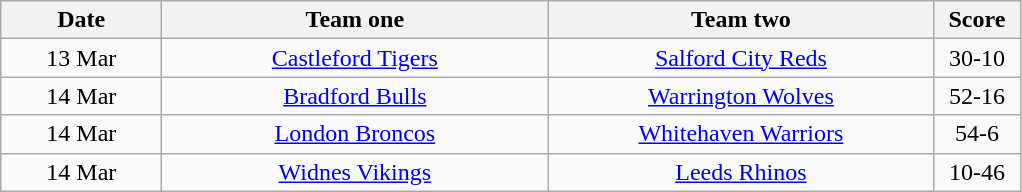<table class="wikitable" style="text-align: center">
<tr>
<th width=100>Date</th>
<th width=250>Team one</th>
<th width=250>Team two</th>
<th width=50>Score</th>
</tr>
<tr>
<td>13 Mar</td>
<td><a href='#'>Castleford Tigers</a></td>
<td><a href='#'>Salford City Reds</a></td>
<td>30-10</td>
</tr>
<tr>
<td>14 Mar</td>
<td><a href='#'>Bradford Bulls</a></td>
<td><a href='#'>Warrington Wolves</a></td>
<td>52-16</td>
</tr>
<tr>
<td>14 Mar</td>
<td><a href='#'>London Broncos</a></td>
<td><a href='#'>Whitehaven Warriors</a></td>
<td>54-6</td>
</tr>
<tr>
<td>14 Mar</td>
<td><a href='#'>Widnes Vikings</a></td>
<td><a href='#'>Leeds Rhinos</a></td>
<td>10-46</td>
</tr>
</table>
